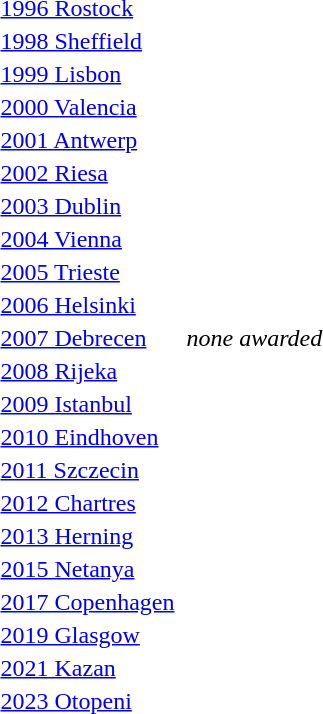<table>
<tr>
<td><a href='#'>1996 Rostock</a></td>
<td></td>
<td></td>
<td></td>
</tr>
<tr>
<td><a href='#'>1998 Sheffield</a></td>
<td></td>
<td></td>
<td></td>
</tr>
<tr>
<td><a href='#'>1999 Lisbon</a></td>
<td></td>
<td></td>
<td></td>
</tr>
<tr>
<td><a href='#'>2000 Valencia</a></td>
<td></td>
<td></td>
<td></td>
</tr>
<tr>
<td><a href='#'>2001 Antwerp</a></td>
<td></td>
<td></td>
<td></td>
</tr>
<tr>
<td><a href='#'>2002 Riesa</a></td>
<td></td>
<td></td>
<td></td>
</tr>
<tr>
<td><a href='#'>2003 Dublin</a></td>
<td></td>
<td></td>
<td></td>
</tr>
<tr>
<td><a href='#'>2004 Vienna</a></td>
<td></td>
<td></td>
<td></td>
</tr>
<tr>
<td><a href='#'>2005 Trieste</a></td>
<td></td>
<td></td>
<td></td>
</tr>
<tr>
<td><a href='#'>2006 Helsinki</a></td>
<td></td>
<td></td>
<td></td>
</tr>
<tr>
<td rowspan=2><a href='#'>2007 Debrecen</a></td>
<td></td>
<td rowspan=2><em>none awarded</em></td>
<td rowspan=2></td>
</tr>
<tr>
<td></td>
</tr>
<tr>
<td><a href='#'>2008 Rijeka</a></td>
<td></td>
<td></td>
<td></td>
</tr>
<tr>
<td><a href='#'>2009 Istanbul</a></td>
<td></td>
<td></td>
<td></td>
</tr>
<tr>
<td><a href='#'>2010 Eindhoven</a></td>
<td></td>
<td></td>
<td></td>
</tr>
<tr>
<td><a href='#'>2011 Szczecin</a></td>
<td></td>
<td></td>
<td></td>
</tr>
<tr>
<td><a href='#'>2012 Chartres</a></td>
<td></td>
<td></td>
<td></td>
</tr>
<tr>
<td><a href='#'>2013 Herning</a></td>
<td></td>
<td></td>
<td></td>
</tr>
<tr>
<td><a href='#'>2015 Netanya</a></td>
<td></td>
<td></td>
<td></td>
</tr>
<tr>
<td><a href='#'>2017 Copenhagen</a></td>
<td></td>
<td></td>
<td></td>
</tr>
<tr>
<td><a href='#'>2019 Glasgow</a></td>
<td></td>
<td></td>
<td></td>
</tr>
<tr>
<td><a href='#'>2021 Kazan</a></td>
<td></td>
<td></td>
<td></td>
</tr>
<tr>
<td><a href='#'>2023 Otopeni</a></td>
<td></td>
<td></td>
<td></td>
</tr>
</table>
